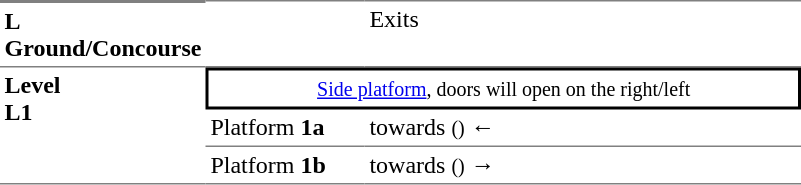<table table border=0 cellspacing=0 cellpadding=3>
<tr>
<td style="border-bottom:solid 1px gray;border-top:solid 2px gray;" width=50 valign=top><strong>L<br>Ground/Concourse</strong></td>
<td style="border-top:solid 1px gray;border-bottom:solid 1px gray;" width=100 valign=top></td>
<td style="border-top:solid 1px gray;border-bottom:solid 1px gray;" width=285 valign=top>Exits</td>
</tr>
<tr>
<td style="border-bottom:solid 1px gray;" rowspan=4 valign=top><strong>Level<br>L1</strong></td>
<td style="border-top:solid 2px black;border-right:solid 2px black;border-left:solid 2px black;border-bottom:solid 2px black;text-align:center;" colspan=2><small><a href='#'>Side platform</a>, doors will open on the right/left</small></td>
</tr>
<tr>
<td style="border-bottom:solid 1px gray;">Platform <span><strong>1a</strong></span></td>
<td style="border-bottom:solid 1px gray;"> towards  <small>()</small> ←</td>
</tr>
<tr>
<td style="border-bottom:solid 1px gray;">Platform <span><strong>1b</strong></span></td>
<td style="border-bottom:solid 1px gray;"> towards  <small>()</small> →</td>
</tr>
<tr>
</tr>
<tr>
</tr>
</table>
